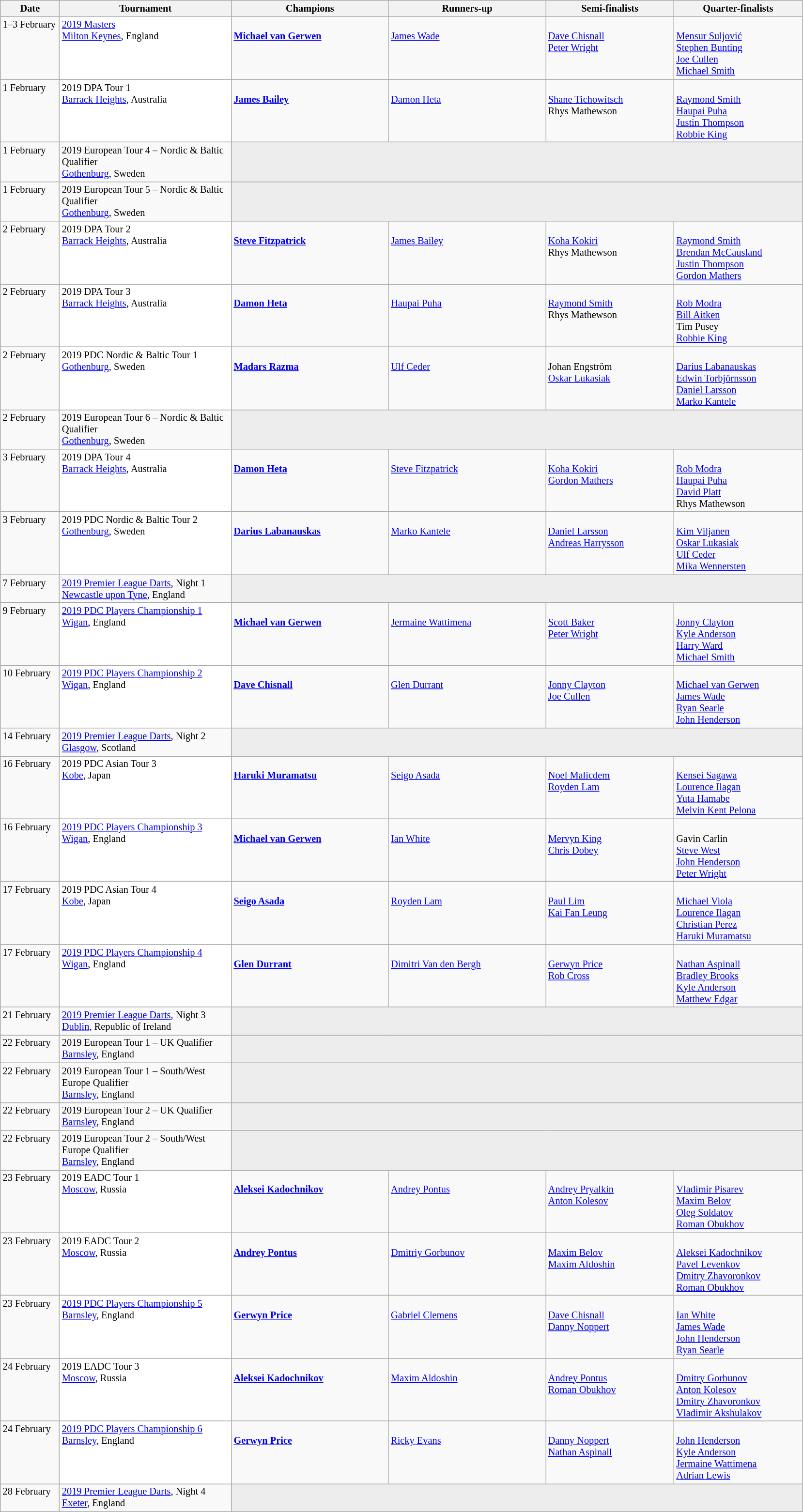<table class=wikitable style=font-size:85%>
<tr>
<th width=75>Date</th>
<th width=230>Tournament</th>
<th width=210>Champions</th>
<th width=210>Runners-up</th>
<th width=170>Semi-finalists</th>
<th width=170>Quarter-finalists</th>
</tr>
<tr valign="top">
<td>1–3 February</td>
<td bgcolor="#ffffff"><a href='#'>2019 Masters</a><br><a href='#'>Milton Keynes</a>, England</td>
<td><br> <strong><a href='#'>Michael van Gerwen</a></strong></td>
<td><br> <a href='#'>James Wade</a></td>
<td><br> <a href='#'>Dave Chisnall</a> <br>
 <a href='#'>Peter Wright</a></td>
<td><br> <a href='#'>Mensur Suljović</a> <br>
 <a href='#'>Stephen Bunting</a> <br>
 <a href='#'>Joe Cullen</a> <br>
 <a href='#'>Michael Smith</a></td>
</tr>
<tr valign="top">
<td>1 February</td>
<td bgcolor="#ffffff">2019 DPA Tour 1<br><a href='#'>Barrack Heights</a>, Australia</td>
<td><br> <strong><a href='#'>James Bailey</a></strong></td>
<td><br> <a href='#'>Damon Heta</a></td>
<td><br> <a href='#'>Shane Tichowitsch</a> <br>
 Rhys Mathewson</td>
<td><br> <a href='#'>Raymond Smith</a> <br>
 <a href='#'>Haupai Puha</a> <br>
 <a href='#'>Justin Thompson</a> <br>
 <a href='#'>Robbie King</a></td>
</tr>
<tr valign="top">
<td rowspan=1>1 February</td>
<td>2019 European Tour 4 – Nordic & Baltic Qualifier <br><a href='#'>Gothenburg</a>, Sweden</td>
<td colspan=4 bgcolor="#ededed"></td>
</tr>
<tr valign="top">
<td rowspan=1>1 February</td>
<td>2019 European Tour 5 – Nordic & Baltic Qualifier <br><a href='#'>Gothenburg</a>, Sweden</td>
<td colspan=4 bgcolor="#ededed"></td>
</tr>
<tr valign="top">
<td>2 February</td>
<td bgcolor="#ffffff">2019 DPA Tour 2<br><a href='#'>Barrack Heights</a>, Australia</td>
<td><br> <strong><a href='#'>Steve Fitzpatrick</a></strong></td>
<td><br> <a href='#'>James Bailey</a></td>
<td><br> <a href='#'>Koha Kokiri</a> <br>
 Rhys Mathewson</td>
<td><br> <a href='#'>Raymond Smith</a> <br>
 <a href='#'>Brendan McCausland</a> <br>
 <a href='#'>Justin Thompson</a> <br>
 <a href='#'>Gordon Mathers</a></td>
</tr>
<tr valign="top">
<td>2 February</td>
<td bgcolor="#ffffff">2019 DPA Tour 3<br><a href='#'>Barrack Heights</a>, Australia</td>
<td><br> <strong><a href='#'>Damon Heta</a></strong></td>
<td><br> <a href='#'>Haupai Puha</a></td>
<td><br> <a href='#'>Raymond Smith</a> <br>
 Rhys Mathewson</td>
<td><br> <a href='#'>Rob Modra</a> <br>
 <a href='#'>Bill Aitken</a> <br>
 Tim Pusey <br>
 <a href='#'>Robbie King</a></td>
</tr>
<tr valign="top">
<td>2 February</td>
<td bgcolor="#ffffff">2019 PDC Nordic & Baltic Tour 1<br><a href='#'>Gothenburg</a>, Sweden</td>
<td><br> <strong><a href='#'>Madars Razma</a></strong></td>
<td><br> <a href='#'>Ulf Ceder</a></td>
<td><br> Johan Engström <br>
 <a href='#'>Oskar Lukasiak</a></td>
<td><br> <a href='#'>Darius Labanauskas</a> <br>
 <a href='#'>Edwin Torbjörnsson</a> <br>
 <a href='#'>Daniel Larsson</a> <br>
 <a href='#'>Marko Kantele</a></td>
</tr>
<tr valign="top">
<td rowspan=1>2 February</td>
<td>2019 European Tour 6 – Nordic & Baltic Qualifier <br><a href='#'>Gothenburg</a>, Sweden</td>
<td colspan=4 bgcolor="#ededed"></td>
</tr>
<tr valign="top">
<td>3 February</td>
<td bgcolor="#ffffff">2019 DPA Tour 4<br><a href='#'>Barrack Heights</a>, Australia</td>
<td><br> <strong><a href='#'>Damon Heta</a></strong></td>
<td><br> <a href='#'>Steve Fitzpatrick</a></td>
<td><br> <a href='#'>Koha Kokiri</a> <br>
 <a href='#'>Gordon Mathers</a></td>
<td><br> <a href='#'>Rob Modra</a> <br>
 <a href='#'>Haupai Puha</a> <br>
 <a href='#'>David Platt</a> <br>
 Rhys Mathewson</td>
</tr>
<tr valign="top">
<td>3 February</td>
<td bgcolor="#ffffff">2019 PDC Nordic & Baltic Tour 2<br><a href='#'>Gothenburg</a>, Sweden</td>
<td><br> <strong><a href='#'>Darius Labanauskas</a></strong></td>
<td><br> <a href='#'>Marko Kantele</a></td>
<td><br> <a href='#'>Daniel Larsson</a> <br>
 <a href='#'>Andreas Harrysson</a></td>
<td><br> <a href='#'>Kim Viljanen</a> <br>
 <a href='#'>Oskar Lukasiak</a> <br>
 <a href='#'>Ulf Ceder</a> <br>
 <a href='#'>Mika Wennersten</a></td>
</tr>
<tr valign="top">
<td rowspan=1>7 February</td>
<td><a href='#'>2019 Premier League Darts</a>, Night 1 <br><a href='#'>Newcastle upon Tyne</a>, England</td>
<td colspan=4 bgcolor="#ededed"></td>
</tr>
<tr valign="top">
<td>9 February</td>
<td bgcolor="#ffffff"><a href='#'>2019 PDC Players Championship 1</a><br><a href='#'>Wigan</a>, England</td>
<td><br> <strong><a href='#'>Michael van Gerwen</a></strong></td>
<td><br> <a href='#'>Jermaine Wattimena</a></td>
<td><br> <a href='#'>Scott Baker</a> <br>
 <a href='#'>Peter Wright</a></td>
<td><br> <a href='#'>Jonny Clayton</a> <br>
 <a href='#'>Kyle Anderson</a> <br>
 <a href='#'>Harry Ward</a> <br>
 <a href='#'>Michael Smith</a></td>
</tr>
<tr valign="top">
<td>10 February</td>
<td bgcolor="#ffffff"><a href='#'>2019 PDC Players Championship 2</a><br><a href='#'>Wigan</a>, England</td>
<td><br> <strong><a href='#'>Dave Chisnall</a></strong></td>
<td><br> <a href='#'>Glen Durrant</a></td>
<td><br> <a href='#'>Jonny Clayton</a> <br>
 <a href='#'>Joe Cullen</a></td>
<td><br> <a href='#'>Michael van Gerwen</a> <br>
 <a href='#'>James Wade</a> <br>
 <a href='#'>Ryan Searle</a> <br>
 <a href='#'>John Henderson</a></td>
</tr>
<tr valign="top">
<td rowspan=1>14 February</td>
<td><a href='#'>2019 Premier League Darts</a>, Night 2 <br><a href='#'>Glasgow</a>, Scotland</td>
<td colspan=4 bgcolor="#ededed"></td>
</tr>
<tr valign="top">
<td>16 February</td>
<td bgcolor="#ffffff">2019 PDC Asian Tour 3<br><a href='#'>Kobe</a>, Japan</td>
<td><br> <strong><a href='#'>Haruki Muramatsu</a></strong></td>
<td><br> <a href='#'>Seigo Asada</a></td>
<td><br> <a href='#'>Noel Malicdem</a> <br>
  <a href='#'>Royden Lam</a></td>
<td><br> <a href='#'>Kensei Sagawa</a> <br>
 <a href='#'>Lourence Ilagan</a> <br>
 <a href='#'>Yuta Hamabe</a> <br>
 <a href='#'>Melvin Kent Pelona</a></td>
</tr>
<tr valign="top">
<td>16 February</td>
<td bgcolor="#ffffff"><a href='#'>2019 PDC Players Championship 3</a><br><a href='#'>Wigan</a>, England</td>
<td><br> <strong><a href='#'>Michael van Gerwen</a></strong></td>
<td><br> <a href='#'>Ian White</a></td>
<td><br> <a href='#'>Mervyn King</a> <br>
 <a href='#'>Chris Dobey</a></td>
<td><br> Gavin Carlin <br>
 <a href='#'>Steve West</a> <br>
 <a href='#'>John Henderson</a> <br>
 <a href='#'>Peter Wright</a></td>
</tr>
<tr valign="top">
<td>17 February</td>
<td bgcolor="#ffffff">2019 PDC Asian Tour 4<br><a href='#'>Kobe</a>, Japan</td>
<td><br> <strong><a href='#'>Seigo Asada</a></strong></td>
<td><br> <a href='#'>Royden Lam</a></td>
<td><br> <a href='#'>Paul Lim</a> <br>
 <a href='#'>Kai Fan Leung</a></td>
<td><br> <a href='#'>Michael Viola</a> <br>
 <a href='#'>Lourence Ilagan</a> <br>
 <a href='#'>Christian Perez</a> <br>
 <a href='#'>Haruki Muramatsu</a></td>
</tr>
<tr valign="top">
<td>17 February</td>
<td bgcolor="#ffffff"><a href='#'>2019 PDC Players Championship 4</a><br><a href='#'>Wigan</a>, England</td>
<td><br> <strong><a href='#'>Glen Durrant</a></strong></td>
<td><br> <a href='#'>Dimitri Van den Bergh</a></td>
<td><br> <a href='#'>Gerwyn Price</a> <br>
 <a href='#'>Rob Cross</a></td>
<td><br> <a href='#'>Nathan Aspinall</a> <br>
 <a href='#'>Bradley Brooks</a> <br>
 <a href='#'>Kyle Anderson</a> <br>
 <a href='#'>Matthew Edgar</a></td>
</tr>
<tr valign="top">
<td rowspan=1>21 February</td>
<td><a href='#'>2019 Premier League Darts</a>, Night 3 <br><a href='#'>Dublin</a>, Republic of Ireland</td>
<td colspan=4 bgcolor="#ededed"></td>
</tr>
<tr valign="top">
<td rowspan=1>22 February</td>
<td>2019 European Tour 1 – UK Qualifier <br><a href='#'>Barnsley</a>, England</td>
<td colspan=4 bgcolor="#ededed"></td>
</tr>
<tr valign="top">
<td rowspan=1>22 February</td>
<td>2019 European Tour 1 – South/West Europe Qualifier <br><a href='#'>Barnsley</a>, England</td>
<td colspan=4 bgcolor="#ededed"></td>
</tr>
<tr valign="top">
<td rowspan=1>22 February</td>
<td>2019 European Tour 2 – UK Qualifier <br><a href='#'>Barnsley</a>, England</td>
<td colspan=4 bgcolor="#ededed"></td>
</tr>
<tr valign="top">
<td rowspan=1>22 February</td>
<td>2019 European Tour 2 – South/West Europe Qualifier <br><a href='#'>Barnsley</a>, England</td>
<td colspan=4 bgcolor="#ededed"></td>
</tr>
<tr valign="top">
<td>23 February</td>
<td bgcolor="#ffffff">2019 EADC Tour 1<br><a href='#'>Moscow</a>, Russia</td>
<td><br> <strong><a href='#'>Aleksei Kadochnikov</a></strong></td>
<td><br> <a href='#'>Andrey Pontus</a></td>
<td><br> <a href='#'>Andrey Pryalkin</a> <br>
 <a href='#'>Anton Kolesov</a></td>
<td><br> <a href='#'>Vladimir Pisarev</a> <br>
 <a href='#'>Maxim Belov</a> <br>
 <a href='#'>Oleg Soldatov</a> <br>
 <a href='#'>Roman Obukhov</a></td>
</tr>
<tr valign="top">
<td>23 February</td>
<td bgcolor="#ffffff">2019 EADC Tour 2<br><a href='#'>Moscow</a>, Russia</td>
<td><br> <strong><a href='#'>Andrey Pontus</a></strong></td>
<td><br> <a href='#'>Dmitriy Gorbunov</a></td>
<td><br> <a href='#'>Maxim Belov</a> <br>
 <a href='#'>Maxim Aldoshin</a></td>
<td><br> <a href='#'>Aleksei Kadochnikov</a> <br>
 <a href='#'>Pavel Levenkov</a> <br>
 <a href='#'>Dmitry Zhavoronkov</a> <br>
 <a href='#'>Roman Obukhov</a></td>
</tr>
<tr valign="top">
<td>23 February</td>
<td bgcolor="#ffffff"><a href='#'>2019 PDC Players Championship 5</a><br><a href='#'>Barnsley</a>, England</td>
<td><br> <strong><a href='#'>Gerwyn Price</a></strong></td>
<td><br> <a href='#'>Gabriel Clemens</a></td>
<td><br> <a href='#'>Dave Chisnall</a> <br>
 <a href='#'>Danny Noppert</a></td>
<td><br> <a href='#'>Ian White</a> <br>
 <a href='#'>James Wade</a> <br>
 <a href='#'>John Henderson</a> <br>
 <a href='#'>Ryan Searle</a></td>
</tr>
<tr valign="top">
<td>24 February</td>
<td bgcolor="#ffffff">2019 EADC Tour 3<br><a href='#'>Moscow</a>, Russia</td>
<td><br> <strong><a href='#'>Aleksei Kadochnikov</a></strong></td>
<td><br> <a href='#'>Maxim Aldoshin</a></td>
<td><br> <a href='#'>Andrey Pontus</a> <br>
 <a href='#'>Roman Obukhov</a></td>
<td><br> <a href='#'>Dmitry Gorbunov</a> <br>
 <a href='#'>Anton Kolesov</a> <br>
 <a href='#'>Dmitry Zhavoronkov</a> <br>
 <a href='#'>Vladimir Akshulakov</a></td>
</tr>
<tr valign="top">
<td>24 February</td>
<td bgcolor="#ffffff"><a href='#'>2019 PDC Players Championship 6</a><br><a href='#'>Barnsley</a>, England</td>
<td><br> <strong><a href='#'>Gerwyn Price</a></strong></td>
<td><br> <a href='#'>Ricky Evans</a></td>
<td><br> <a href='#'>Danny Noppert</a> <br>
 <a href='#'>Nathan Aspinall</a></td>
<td><br> <a href='#'>John Henderson</a> <br>
 <a href='#'>Kyle Anderson</a> <br>
 <a href='#'>Jermaine Wattimena</a> <br>
 <a href='#'>Adrian Lewis</a></td>
</tr>
<tr valign="top">
<td rowspan=1>28 February</td>
<td><a href='#'>2019 Premier League Darts</a>, Night 4 <br><a href='#'>Exeter</a>, England</td>
<td colspan=4 bgcolor="#ededed"></td>
</tr>
</table>
